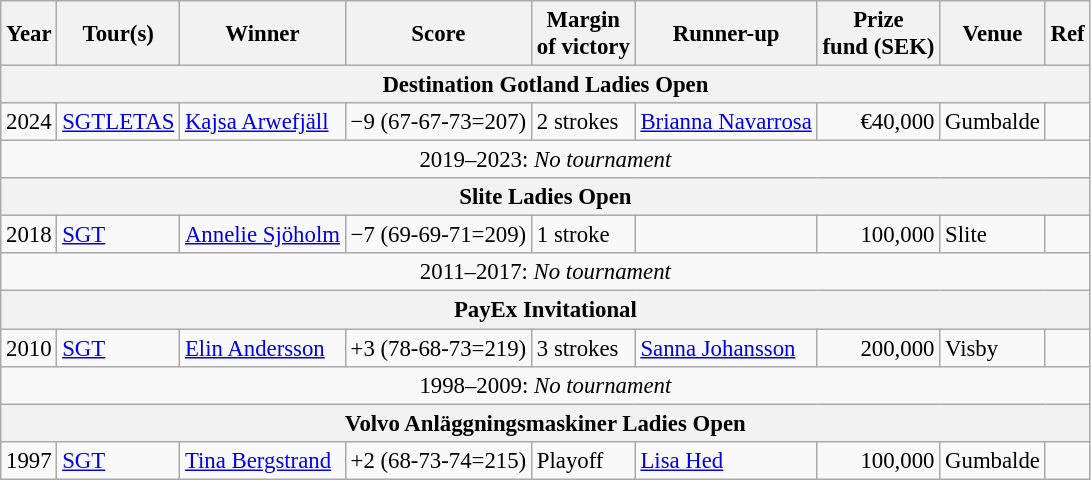<table class=wikitable style="font-size:95%">
<tr>
<th>Year</th>
<th>Tour(s)</th>
<th>Winner</th>
<th>Score</th>
<th>Margin<br>of victory</th>
<th>Runner-up</th>
<th>Prize<br>fund (SEK)</th>
<th>Venue</th>
<th>Ref</th>
</tr>
<tr>
<th colspan=10>Destination Gotland Ladies Open</th>
</tr>
<tr>
<td>2024</td>
<td><a href='#'>SGT</a><a href='#'>LETAS</a></td>
<td> <a href='#'>Kajsa Arwefjäll</a></td>
<td>−9 (67-67-73=207)</td>
<td>2 strokes</td>
<td> <a href='#'>Brianna Navarrosa</a></td>
<td align=right>€40,000</td>
<td>Gumbalde</td>
<td></td>
</tr>
<tr>
<td colspan=10 align=center>2019–2023: <em>No tournament</em></td>
</tr>
<tr>
<th colspan=10>Slite Ladies Open</th>
</tr>
<tr>
<td>2018</td>
<td><a href='#'>SGT</a></td>
<td> <a href='#'>Annelie Sjöholm</a></td>
<td>−7 (69-69-71=209)</td>
<td>1 stroke</td>
<td> </td>
<td align=right>100,000</td>
<td>Slite</td>
<td></td>
</tr>
<tr>
<td colspan=10 align=center>2011–2017: <em>No tournament</em></td>
</tr>
<tr>
<th colspan=10>PayEx Invitational</th>
</tr>
<tr>
<td>2010</td>
<td><a href='#'>SGT</a></td>
<td> <a href='#'>Elin Andersson</a></td>
<td align=center>+3 (78-68-73=219)</td>
<td>3 strokes</td>
<td> <a href='#'>Sanna Johansson</a></td>
<td align=right>200,000</td>
<td>Visby</td>
<td></td>
</tr>
<tr>
<td colspan=10 align=center>1998–2009: <em>No tournament</em></td>
</tr>
<tr>
<th colspan=10>Volvo Anläggningsmaskiner Ladies Open</th>
</tr>
<tr>
<td>1997</td>
<td><a href='#'>SGT</a></td>
<td> <a href='#'>Tina Bergstrand</a></td>
<td align=center>+2 (68-73-74=215)</td>
<td>Playoff</td>
<td> <a href='#'>Lisa Hed</a></td>
<td align=right>100,000</td>
<td>Gumbalde</td>
<td></td>
</tr>
</table>
